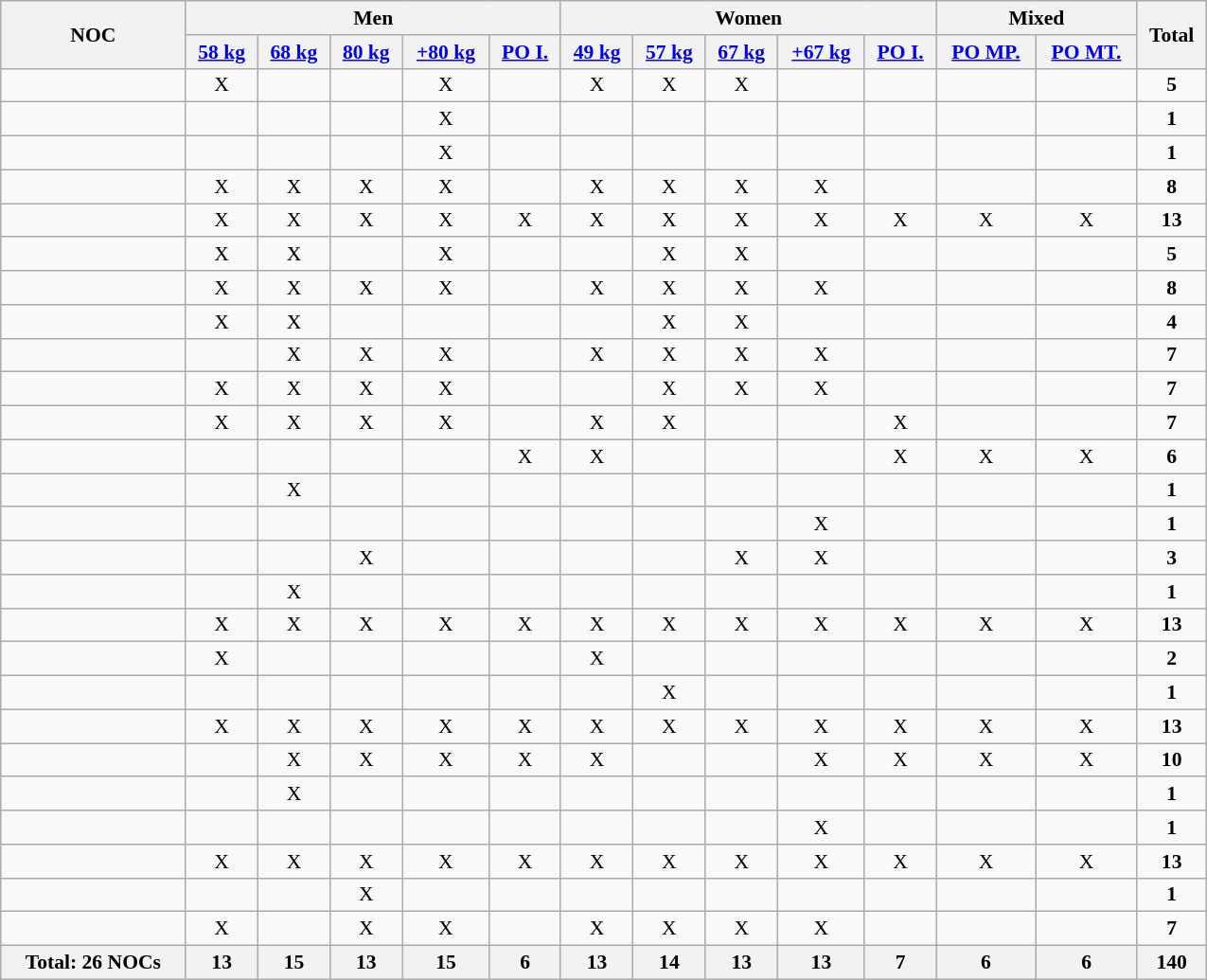<table class="wikitable" width=850 style="text-align:center; font-size:90%">
<tr>
<th rowspan="2" align="left">NOC</th>
<th colspan="5">Men</th>
<th colspan="5">Women</th>
<th colspan="2">Mixed</th>
<th rowspan="2">Total</th>
</tr>
<tr>
<th><a href='#'>58 kg</a></th>
<th><a href='#'>68 kg</a></th>
<th><a href='#'>80 kg</a></th>
<th><a href='#'>+80 kg</a></th>
<th><a href='#'>PO I.</a></th>
<th><a href='#'>49 kg</a></th>
<th><a href='#'>57 kg</a></th>
<th><a href='#'>67 kg</a></th>
<th><a href='#'>+67 kg</a></th>
<th><a href='#'>PO I.</a></th>
<th><a href='#'>PO MP.</a></th>
<th><a href='#'>PO MT.</a></th>
</tr>
<tr>
<td align="left"></td>
<td>X</td>
<td></td>
<td></td>
<td>X</td>
<td></td>
<td>X</td>
<td>X</td>
<td>X</td>
<td></td>
<td></td>
<td></td>
<td></td>
<td><strong>5</strong></td>
</tr>
<tr>
<td align="left"></td>
<td></td>
<td></td>
<td></td>
<td>X</td>
<td></td>
<td></td>
<td></td>
<td></td>
<td></td>
<td></td>
<td></td>
<td></td>
<td><strong>1</strong></td>
</tr>
<tr>
<td align="left"></td>
<td></td>
<td></td>
<td></td>
<td>X</td>
<td></td>
<td></td>
<td></td>
<td></td>
<td></td>
<td></td>
<td></td>
<td></td>
<td><strong>1</strong></td>
</tr>
<tr>
<td align="left"></td>
<td>X</td>
<td>X</td>
<td>X</td>
<td>X</td>
<td></td>
<td>X</td>
<td>X</td>
<td>X</td>
<td>X</td>
<td></td>
<td></td>
<td></td>
<td><strong>8</strong></td>
</tr>
<tr>
<td align="left"></td>
<td>X</td>
<td>X</td>
<td>X</td>
<td>X</td>
<td>X</td>
<td>X</td>
<td>X</td>
<td>X</td>
<td>X</td>
<td>X</td>
<td>X</td>
<td>X</td>
<td><strong>13</strong></td>
</tr>
<tr>
<td align="left"></td>
<td>X</td>
<td>X</td>
<td></td>
<td>X</td>
<td></td>
<td></td>
<td>X</td>
<td>X</td>
<td></td>
<td></td>
<td></td>
<td></td>
<td><strong>5</strong></td>
</tr>
<tr>
<td align="left"></td>
<td>X</td>
<td>X</td>
<td>X</td>
<td>X</td>
<td></td>
<td>X</td>
<td>X</td>
<td>X</td>
<td>X</td>
<td></td>
<td></td>
<td></td>
<td><strong>8</strong></td>
</tr>
<tr>
<td align="left"></td>
<td>X</td>
<td>X</td>
<td></td>
<td></td>
<td></td>
<td></td>
<td>X</td>
<td>X</td>
<td></td>
<td></td>
<td></td>
<td></td>
<td><strong>4</strong></td>
</tr>
<tr>
<td align="left"></td>
<td></td>
<td>X</td>
<td>X</td>
<td>X</td>
<td></td>
<td>X</td>
<td>X</td>
<td>X</td>
<td>X</td>
<td></td>
<td></td>
<td></td>
<td><strong>7</strong></td>
</tr>
<tr>
<td align="left"></td>
<td>X</td>
<td>X</td>
<td>X</td>
<td>X</td>
<td></td>
<td></td>
<td>X</td>
<td>X</td>
<td>X</td>
<td></td>
<td></td>
<td></td>
<td><strong>7</strong></td>
</tr>
<tr>
<td align="left"></td>
<td>X</td>
<td>X</td>
<td>X</td>
<td>X</td>
<td></td>
<td>X</td>
<td>X</td>
<td></td>
<td></td>
<td>X</td>
<td></td>
<td></td>
<td><strong>7</strong></td>
</tr>
<tr>
<td align="left"></td>
<td></td>
<td></td>
<td></td>
<td></td>
<td>X</td>
<td>X</td>
<td></td>
<td></td>
<td></td>
<td>X</td>
<td>X</td>
<td>X</td>
<td><strong>6</strong></td>
</tr>
<tr>
<td align="left"></td>
<td></td>
<td>X</td>
<td></td>
<td></td>
<td></td>
<td></td>
<td></td>
<td></td>
<td></td>
<td></td>
<td></td>
<td></td>
<td><strong>1</strong></td>
</tr>
<tr>
<td align="left"></td>
<td></td>
<td></td>
<td></td>
<td></td>
<td></td>
<td></td>
<td></td>
<td></td>
<td>X</td>
<td></td>
<td></td>
<td></td>
<td><strong>1</strong></td>
</tr>
<tr>
<td align="left"></td>
<td></td>
<td></td>
<td>X</td>
<td></td>
<td></td>
<td></td>
<td></td>
<td>X</td>
<td>X</td>
<td></td>
<td></td>
<td></td>
<td><strong>3</strong></td>
</tr>
<tr>
<td align="left"></td>
<td></td>
<td>X</td>
<td></td>
<td></td>
<td></td>
<td></td>
<td></td>
<td></td>
<td></td>
<td></td>
<td></td>
<td></td>
<td><strong>1</strong></td>
</tr>
<tr>
<td align="left"></td>
<td>X</td>
<td>X</td>
<td>X</td>
<td>X</td>
<td>X</td>
<td>X</td>
<td>X</td>
<td>X</td>
<td>X</td>
<td>X</td>
<td>X</td>
<td>X</td>
<td><strong>13</strong></td>
</tr>
<tr>
<td align="left"></td>
<td>X</td>
<td></td>
<td></td>
<td></td>
<td></td>
<td>X</td>
<td></td>
<td></td>
<td></td>
<td></td>
<td></td>
<td></td>
<td><strong>2</strong></td>
</tr>
<tr>
<td align="left"></td>
<td></td>
<td></td>
<td></td>
<td></td>
<td></td>
<td></td>
<td>X</td>
<td></td>
<td></td>
<td></td>
<td></td>
<td></td>
<td><strong>1</strong></td>
</tr>
<tr>
<td align="left"></td>
<td>X</td>
<td>X</td>
<td>X</td>
<td>X</td>
<td>X</td>
<td>X</td>
<td>X</td>
<td>X</td>
<td>X</td>
<td>X</td>
<td>X</td>
<td>X</td>
<td><strong>13</strong></td>
</tr>
<tr>
<td align="left"></td>
<td></td>
<td>X</td>
<td>X</td>
<td>X</td>
<td>X</td>
<td>X</td>
<td></td>
<td></td>
<td>X</td>
<td>X</td>
<td>X</td>
<td>X</td>
<td><strong>10</strong></td>
</tr>
<tr>
<td align="left"></td>
<td></td>
<td>X</td>
<td></td>
<td></td>
<td></td>
<td></td>
<td></td>
<td></td>
<td></td>
<td></td>
<td></td>
<td></td>
<td><strong>1</strong></td>
</tr>
<tr>
<td align="left"></td>
<td></td>
<td></td>
<td></td>
<td></td>
<td></td>
<td></td>
<td></td>
<td></td>
<td>X</td>
<td></td>
<td></td>
<td></td>
<td><strong>1</strong></td>
</tr>
<tr>
<td align="left"></td>
<td>X</td>
<td>X</td>
<td>X</td>
<td>X</td>
<td>X</td>
<td>X</td>
<td>X</td>
<td>X</td>
<td>X</td>
<td>X</td>
<td>X</td>
<td>X</td>
<td><strong>13</strong></td>
</tr>
<tr>
<td align="left"></td>
<td></td>
<td></td>
<td>X</td>
<td></td>
<td></td>
<td></td>
<td></td>
<td></td>
<td></td>
<td></td>
<td></td>
<td></td>
<td><strong>1</strong></td>
</tr>
<tr>
<td align="left"></td>
<td>X</td>
<td></td>
<td>X</td>
<td>X</td>
<td></td>
<td>X</td>
<td>X</td>
<td>X</td>
<td>X</td>
<td></td>
<td></td>
<td></td>
<td><strong>7</strong></td>
</tr>
<tr>
<th>Total: 26 NOCs</th>
<th>13</th>
<th>15</th>
<th>13</th>
<th>15</th>
<th>6</th>
<th>13</th>
<th>14</th>
<th>13</th>
<th>13</th>
<th>7</th>
<th>6</th>
<th>6</th>
<th>140</th>
</tr>
</table>
